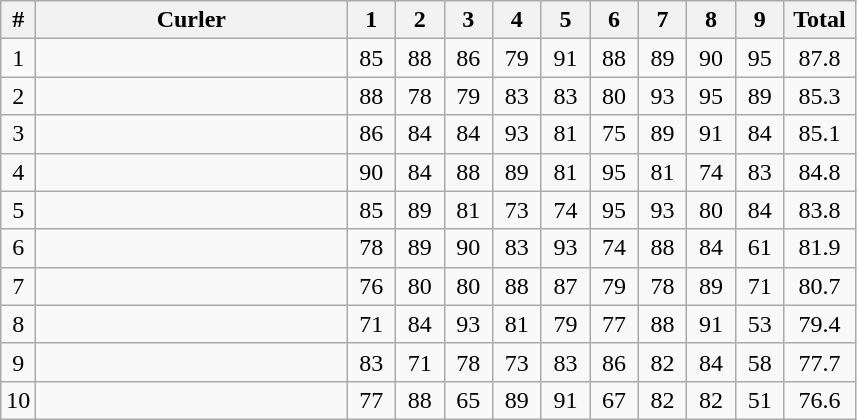<table class="wikitable sortable" style="text-align:center">
<tr>
<th>#</th>
<th width=200>Curler</th>
<th width=25>1</th>
<th width=25>2</th>
<th width=25>3</th>
<th width=25>4</th>
<th width=25>5</th>
<th width=25>6</th>
<th width=25>7</th>
<th width=25>8</th>
<th width=25>9</th>
<th width=40>Total</th>
</tr>
<tr>
<td>1</td>
<td align=left></td>
<td>85</td>
<td>88</td>
<td>86</td>
<td>79</td>
<td>91</td>
<td>88</td>
<td>89</td>
<td>90</td>
<td>95</td>
<td>87.8</td>
</tr>
<tr>
<td>2</td>
<td align=left></td>
<td>88</td>
<td>78</td>
<td>79</td>
<td>83</td>
<td>83</td>
<td>80</td>
<td>93</td>
<td>95</td>
<td>89</td>
<td>85.3</td>
</tr>
<tr>
<td>3</td>
<td align=left></td>
<td>86</td>
<td>84</td>
<td>84</td>
<td>93</td>
<td>81</td>
<td>75</td>
<td>89</td>
<td>91</td>
<td>84</td>
<td>85.1</td>
</tr>
<tr>
<td>4</td>
<td align=left></td>
<td>90</td>
<td>84</td>
<td>88</td>
<td>89</td>
<td>81</td>
<td>95</td>
<td>81</td>
<td>74</td>
<td>83</td>
<td>84.8</td>
</tr>
<tr>
<td>5</td>
<td align=left></td>
<td>85</td>
<td>89</td>
<td>81</td>
<td>73</td>
<td>74</td>
<td>95</td>
<td>93</td>
<td>80</td>
<td>84</td>
<td>83.8</td>
</tr>
<tr>
<td>6</td>
<td align=left></td>
<td>78</td>
<td>89</td>
<td>90</td>
<td>83</td>
<td>93</td>
<td>74</td>
<td>88</td>
<td>84</td>
<td>61</td>
<td>81.9</td>
</tr>
<tr>
<td>7</td>
<td align=left></td>
<td>76</td>
<td>80</td>
<td>80</td>
<td>88</td>
<td>87</td>
<td>79</td>
<td>78</td>
<td>89</td>
<td>71</td>
<td>80.7</td>
</tr>
<tr>
<td>8</td>
<td align=left></td>
<td>71</td>
<td>84</td>
<td>93</td>
<td>81</td>
<td>79</td>
<td>77</td>
<td>88</td>
<td>91</td>
<td>53</td>
<td>79.4</td>
</tr>
<tr>
<td>9</td>
<td align=left></td>
<td>83</td>
<td>71</td>
<td>78</td>
<td>73</td>
<td>83</td>
<td>86</td>
<td>82</td>
<td>84</td>
<td>58</td>
<td>77.7</td>
</tr>
<tr>
<td>10</td>
<td align=left></td>
<td>77</td>
<td>88</td>
<td>65</td>
<td>89</td>
<td>91</td>
<td>67</td>
<td>82</td>
<td>82</td>
<td>51</td>
<td>76.6</td>
</tr>
</table>
